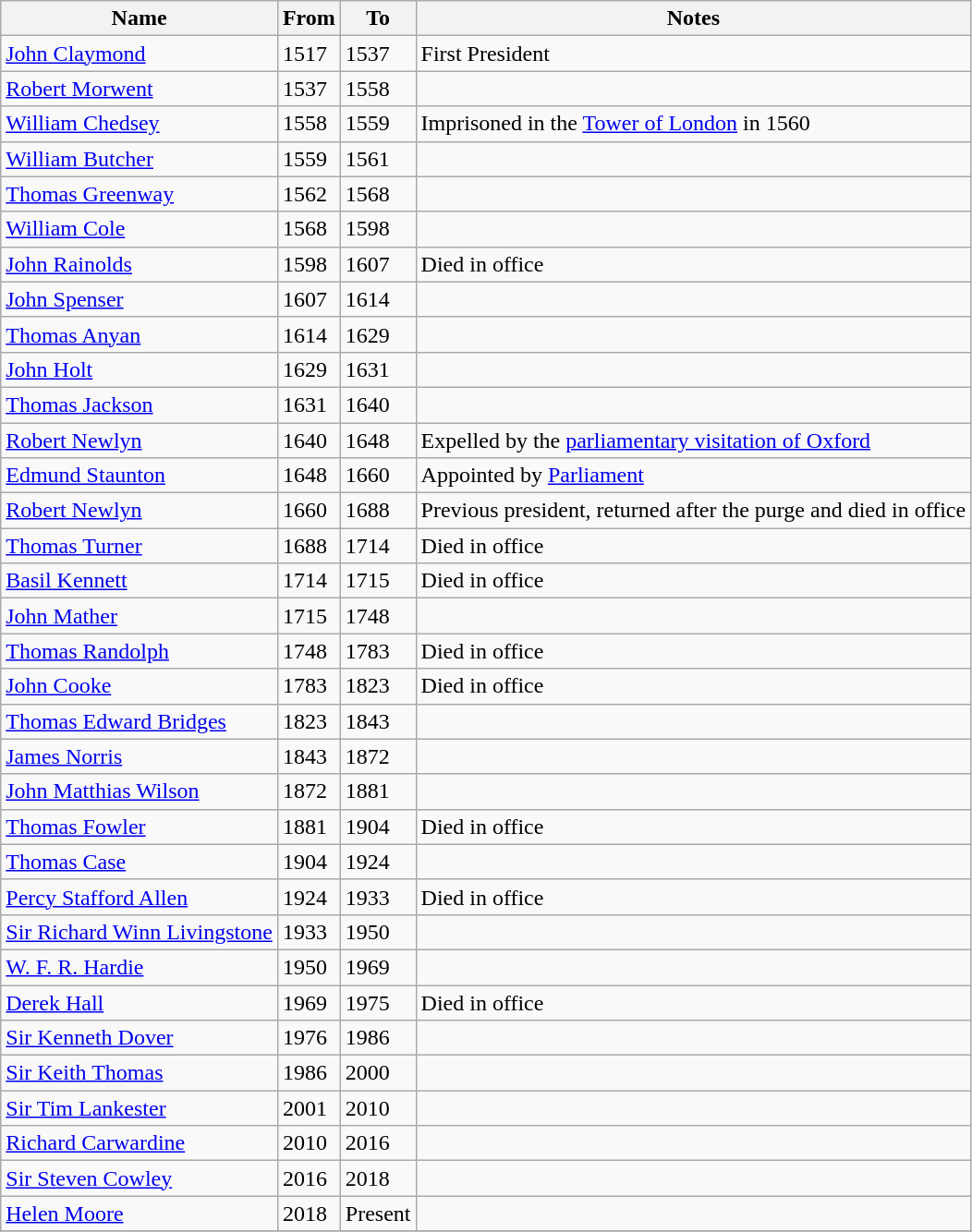<table class="wikitable">
<tr>
<th>Name</th>
<th>From</th>
<th>To</th>
<th>Notes</th>
</tr>
<tr>
<td><a href='#'>John Claymond</a></td>
<td>1517</td>
<td>1537</td>
<td>First President</td>
</tr>
<tr>
<td><a href='#'>Robert Morwent</a></td>
<td>1537</td>
<td>1558</td>
<td></td>
</tr>
<tr>
<td><a href='#'>William Chedsey</a></td>
<td>1558</td>
<td>1559</td>
<td>Imprisoned in the <a href='#'>Tower of London</a> in 1560</td>
</tr>
<tr>
<td><a href='#'>William Butcher</a></td>
<td>1559</td>
<td>1561</td>
<td></td>
</tr>
<tr>
<td><a href='#'>Thomas Greenway</a></td>
<td>1562</td>
<td>1568</td>
<td></td>
</tr>
<tr>
<td><a href='#'>William Cole</a></td>
<td>1568</td>
<td>1598</td>
<td></td>
</tr>
<tr>
<td><a href='#'>John Rainolds</a></td>
<td>1598</td>
<td>1607</td>
<td>Died in office</td>
</tr>
<tr>
<td><a href='#'>John Spenser</a></td>
<td>1607</td>
<td>1614</td>
<td></td>
</tr>
<tr>
<td><a href='#'>Thomas Anyan</a></td>
<td>1614</td>
<td>1629</td>
<td></td>
</tr>
<tr>
<td><a href='#'>John Holt</a></td>
<td>1629</td>
<td>1631</td>
<td></td>
</tr>
<tr>
<td><a href='#'>Thomas Jackson</a></td>
<td>1631</td>
<td>1640</td>
<td></td>
</tr>
<tr>
<td><a href='#'>Robert Newlyn</a></td>
<td>1640</td>
<td>1648</td>
<td>Expelled by the <a href='#'>parliamentary visitation of Oxford</a></td>
</tr>
<tr>
<td><a href='#'>Edmund Staunton</a></td>
<td>1648</td>
<td>1660</td>
<td>Appointed by <a href='#'>Parliament</a></td>
</tr>
<tr>
<td><a href='#'>Robert Newlyn</a></td>
<td>1660</td>
<td>1688</td>
<td>Previous president, returned after the purge and died in office</td>
</tr>
<tr>
<td><a href='#'>Thomas Turner</a></td>
<td>1688</td>
<td>1714</td>
<td>Died in office</td>
</tr>
<tr>
<td><a href='#'>Basil Kennett</a></td>
<td>1714</td>
<td>1715</td>
<td>Died in office</td>
</tr>
<tr>
<td><a href='#'>John Mather</a></td>
<td>1715</td>
<td>1748</td>
<td></td>
</tr>
<tr>
<td><a href='#'>Thomas Randolph</a></td>
<td>1748</td>
<td>1783</td>
<td>Died in office</td>
</tr>
<tr>
<td><a href='#'>John Cooke</a></td>
<td>1783</td>
<td>1823</td>
<td>Died in office</td>
</tr>
<tr>
<td><a href='#'>Thomas Edward Bridges</a></td>
<td>1823</td>
<td>1843</td>
<td></td>
</tr>
<tr>
<td><a href='#'>James Norris</a></td>
<td>1843</td>
<td>1872</td>
<td></td>
</tr>
<tr>
<td><a href='#'>John Matthias Wilson</a></td>
<td>1872</td>
<td>1881</td>
<td></td>
</tr>
<tr>
<td><a href='#'>Thomas Fowler</a></td>
<td>1881</td>
<td>1904</td>
<td>Died in office</td>
</tr>
<tr>
<td><a href='#'>Thomas Case</a></td>
<td>1904</td>
<td>1924</td>
<td></td>
</tr>
<tr>
<td><a href='#'>Percy Stafford Allen</a></td>
<td>1924</td>
<td>1933</td>
<td>Died in office</td>
</tr>
<tr>
<td><a href='#'>Sir Richard Winn Livingstone</a></td>
<td>1933</td>
<td>1950</td>
<td></td>
</tr>
<tr>
<td><a href='#'>W. F. R. Hardie</a></td>
<td>1950</td>
<td>1969</td>
<td></td>
</tr>
<tr>
<td><a href='#'>Derek Hall</a></td>
<td>1969</td>
<td>1975</td>
<td>Died in office</td>
</tr>
<tr>
<td><a href='#'>Sir Kenneth Dover</a></td>
<td>1976</td>
<td>1986</td>
<td></td>
</tr>
<tr>
<td><a href='#'>Sir Keith Thomas</a></td>
<td>1986</td>
<td>2000</td>
<td></td>
</tr>
<tr>
<td><a href='#'>Sir Tim Lankester</a></td>
<td>2001</td>
<td>2010</td>
<td></td>
</tr>
<tr>
<td><a href='#'>Richard Carwardine</a></td>
<td>2010</td>
<td>2016</td>
<td></td>
</tr>
<tr>
<td><a href='#'>Sir Steven Cowley</a></td>
<td>2016</td>
<td>2018</td>
<td></td>
</tr>
<tr>
<td><a href='#'>Helen Moore</a></td>
<td>2018</td>
<td>Present</td>
<td></td>
</tr>
<tr>
</tr>
</table>
